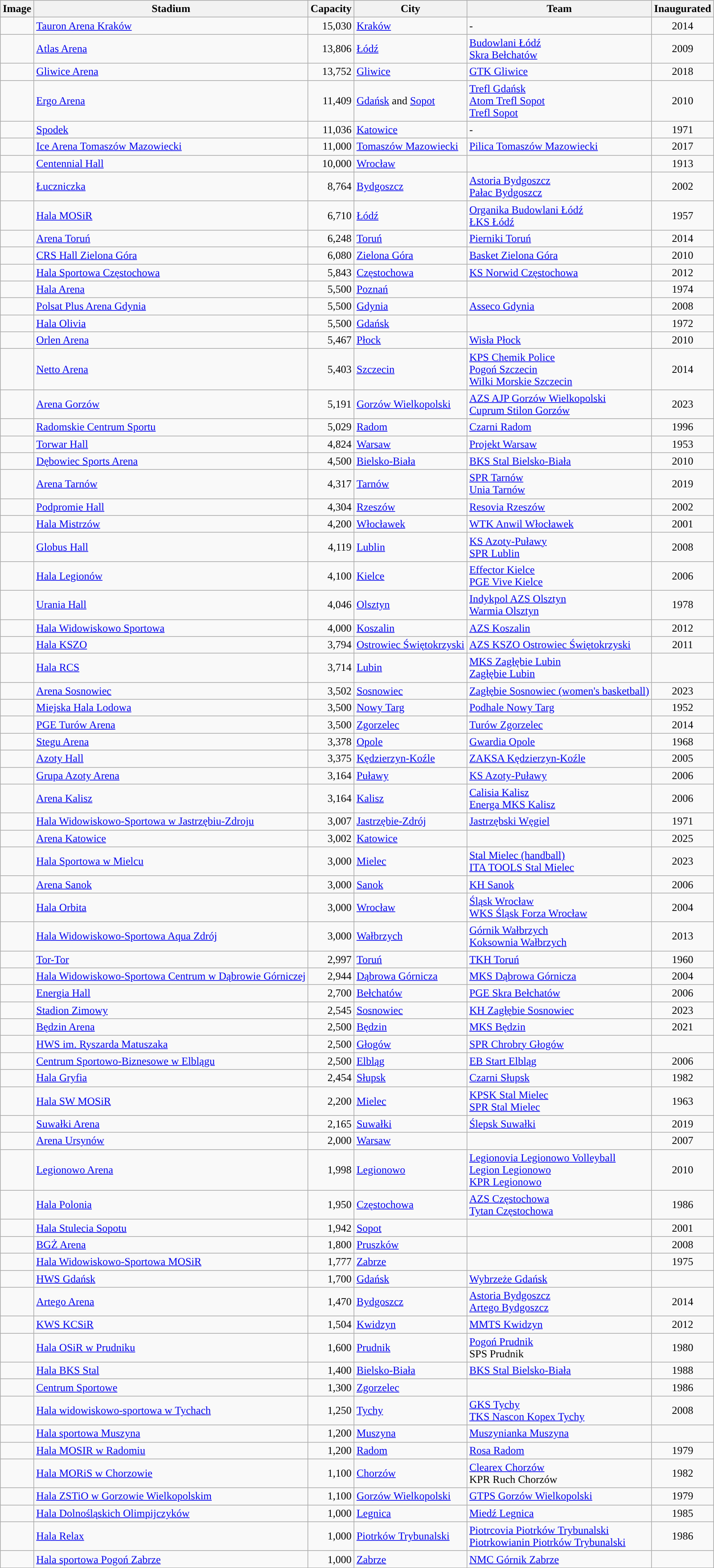<table class="wikitable sortable">
<tr>
<th>Image</th>
<th>Stadium</th>
<th>Capacity</th>
<th>City</th>
<th>Team</th>
<th>Inaugurated</th>
</tr>
<tr>
<td></td>
<td><a href='#'>Tauron Arena Kraków</a></td>
<td align="right">15,030</td>
<td><a href='#'>Kraków</a></td>
<td>-</td>
<td align="center">2014</td>
</tr>
<tr>
<td></td>
<td><a href='#'>Atlas Arena</a></td>
<td align="right">13,806</td>
<td><a href='#'>Łódź</a></td>
<td><a href='#'>Budowlani Łódź</a><br><a href='#'>Skra Bełchatów</a></td>
<td align="center">2009</td>
</tr>
<tr>
<td></td>
<td><a href='#'>Gliwice Arena</a></td>
<td align="right">13,752</td>
<td><a href='#'>Gliwice</a></td>
<td><a href='#'>GTK Gliwice</a></td>
<td align="center">2018</td>
</tr>
<tr>
<td></td>
<td><a href='#'>Ergo Arena</a></td>
<td align="right">11,409</td>
<td><a href='#'>Gdańsk</a> and <a href='#'>Sopot</a></td>
<td><a href='#'>Trefl Gdańsk</a><br><a href='#'>Atom Trefl Sopot</a><br><a href='#'>Trefl Sopot</a></td>
<td align="center">2010</td>
</tr>
<tr>
<td></td>
<td><a href='#'>Spodek</a></td>
<td align="right">11,036</td>
<td><a href='#'>Katowice</a></td>
<td>-</td>
<td align="center">1971</td>
</tr>
<tr>
<td></td>
<td><a href='#'>Ice Arena Tomaszów Mazowiecki</a></td>
<td align="right">11,000</td>
<td><a href='#'>Tomaszów Mazowiecki</a></td>
<td><a href='#'>Pilica Tomaszów Mazowiecki</a></td>
<td align="center">2017</td>
</tr>
<tr>
<td></td>
<td><a href='#'>Centennial Hall</a></td>
<td align="right">10,000</td>
<td><a href='#'>Wrocław</a></td>
<td></td>
<td align="center">1913</td>
</tr>
<tr>
<td></td>
<td><a href='#'>Łuczniczka</a></td>
<td align="right">8,764</td>
<td><a href='#'>Bydgoszcz</a></td>
<td><a href='#'>Astoria Bydgoszcz</a><br><a href='#'>Pałac Bydgoszcz</a></td>
<td align="center">2002</td>
</tr>
<tr>
<td></td>
<td><a href='#'>Hala MOSiR</a></td>
<td align="right">6,710</td>
<td><a href='#'>Łódź</a></td>
<td><a href='#'>Organika Budowlani Łódź</a><br><a href='#'>ŁKS Łódź</a></td>
<td align="center">1957</td>
</tr>
<tr>
<td></td>
<td><a href='#'>Arena Toruń</a></td>
<td align="right">6,248</td>
<td><a href='#'>Toruń</a></td>
<td><a href='#'>Pierniki Toruń</a></td>
<td align="center">2014</td>
</tr>
<tr>
<td></td>
<td><a href='#'>CRS Hall Zielona Góra</a></td>
<td align="right">6,080</td>
<td><a href='#'>Zielona Góra</a></td>
<td><a href='#'>Basket Zielona Góra</a></td>
<td align="center">2010</td>
</tr>
<tr>
<td></td>
<td><a href='#'>Hala Sportowa Częstochowa</a></td>
<td align="right">5,843</td>
<td><a href='#'>Częstochowa</a></td>
<td><a href='#'>KS Norwid Częstochowa</a></td>
<td align="center">2012</td>
</tr>
<tr>
<td></td>
<td><a href='#'>Hala Arena</a></td>
<td align="right">5,500</td>
<td><a href='#'>Poznań</a></td>
<td></td>
<td align="center">1974</td>
</tr>
<tr>
<td></td>
<td><a href='#'>Polsat Plus Arena Gdynia</a></td>
<td align="right">5,500</td>
<td><a href='#'>Gdynia</a></td>
<td><a href='#'>Asseco Gdynia</a></td>
<td align="center">2008</td>
</tr>
<tr>
<td></td>
<td><a href='#'>Hala Olivia</a></td>
<td align="right">5,500</td>
<td><a href='#'>Gdańsk</a></td>
<td></td>
<td align="center">1972</td>
</tr>
<tr>
<td></td>
<td><a href='#'>Orlen Arena</a></td>
<td align="right">5,467</td>
<td><a href='#'>Płock</a></td>
<td><a href='#'>Wisła Płock</a></td>
<td align="center">2010</td>
</tr>
<tr>
<td></td>
<td><a href='#'>Netto Arena</a></td>
<td align="right">5,403</td>
<td><a href='#'>Szczecin</a></td>
<td><a href='#'>KPS Chemik Police</a><br><a href='#'>Pogoń Szczecin</a><br><a href='#'>Wilki Morskie Szczecin</a></td>
<td align="center">2014</td>
</tr>
<tr>
<td></td>
<td><a href='#'>Arena Gorzów</a></td>
<td align="right">5,191</td>
<td><a href='#'>Gorzów Wielkopolski</a></td>
<td><a href='#'>AZS AJP Gorzów Wielkopolski</a><br><a href='#'>Cuprum Stilon Gorzów</a></td>
<td align="center">2023</td>
</tr>
<tr>
<td></td>
<td><a href='#'>Radomskie Centrum Sportu</a></td>
<td align="right">5,029</td>
<td><a href='#'>Radom</a></td>
<td><a href='#'>Czarni Radom</a></td>
<td align="center">1996</td>
</tr>
<tr>
<td></td>
<td><a href='#'>Torwar Hall</a></td>
<td align="right">4,824</td>
<td><a href='#'>Warsaw</a></td>
<td><a href='#'>Projekt Warsaw</a></td>
<td align="center">1953</td>
</tr>
<tr>
<td></td>
<td><a href='#'>Dębowiec Sports Arena</a></td>
<td align="right">4,500</td>
<td><a href='#'>Bielsko-Biała</a></td>
<td><a href='#'>BKS Stal Bielsko-Biała</a></td>
<td align="center">2010</td>
</tr>
<tr>
<td></td>
<td><a href='#'>Arena Tarnów</a></td>
<td align="right">4,317</td>
<td><a href='#'>Tarnów</a></td>
<td><a href='#'>SPR Tarnów</a><br><a href='#'>Unia Tarnów</a></td>
<td align="center">2019</td>
</tr>
<tr>
<td></td>
<td><a href='#'>Podpromie Hall</a></td>
<td align="right">4,304</td>
<td><a href='#'>Rzeszów</a></td>
<td><a href='#'>Resovia Rzeszów</a></td>
<td align="center">2002</td>
</tr>
<tr>
<td></td>
<td><a href='#'>Hala Mistrzów</a></td>
<td align="right">4,200</td>
<td><a href='#'>Włocławek</a></td>
<td><a href='#'>WTK Anwil Włocławek</a></td>
<td align="center">2001</td>
</tr>
<tr>
<td></td>
<td><a href='#'>Globus Hall</a></td>
<td align="right">4,119</td>
<td><a href='#'>Lublin</a></td>
<td><a href='#'>KS Azoty-Puławy</a><br><a href='#'>SPR Lublin</a></td>
<td align="center">2008</td>
</tr>
<tr>
<td></td>
<td><a href='#'>Hala Legionów</a></td>
<td align="right">4,100</td>
<td><a href='#'>Kielce</a></td>
<td><a href='#'>Effector Kielce</a><br><a href='#'>PGE Vive Kielce</a></td>
<td align="center">2006</td>
</tr>
<tr>
<td></td>
<td><a href='#'>Urania Hall</a></td>
<td align="right">4,046</td>
<td><a href='#'>Olsztyn</a></td>
<td><a href='#'>Indykpol AZS Olsztyn</a><br><a href='#'>Warmia Olsztyn</a></td>
<td align="center">1978</td>
</tr>
<tr>
<td></td>
<td><a href='#'>Hala Widowiskowo Sportowa</a></td>
<td align="right">4,000</td>
<td><a href='#'>Koszalin</a></td>
<td><a href='#'>AZS Koszalin</a></td>
<td align="center">2012</td>
</tr>
<tr>
<td></td>
<td><a href='#'>Hala KSZO</a></td>
<td align="right">3,794</td>
<td><a href='#'>Ostrowiec Świętokrzyski</a></td>
<td><a href='#'>AZS KSZO Ostrowiec Świętokrzyski</a></td>
<td align="center">2011</td>
</tr>
<tr>
<td></td>
<td><a href='#'>Hala RCS</a></td>
<td align="right">3,714</td>
<td><a href='#'>Lubin</a></td>
<td><a href='#'>MKS Zagłębie Lubin</a><br><a href='#'>Zagłębie Lubin</a></td>
<td></td>
</tr>
<tr>
<td></td>
<td><a href='#'>Arena Sosnowiec</a></td>
<td align="right">3,502</td>
<td><a href='#'>Sosnowiec</a></td>
<td><a href='#'>Zagłębie Sosnowiec (women's basketball)</a></td>
<td align="center">2023</td>
</tr>
<tr>
<td></td>
<td><a href='#'>Miejska Hala Lodowa</a></td>
<td align="right">3,500</td>
<td><a href='#'>Nowy Targ</a></td>
<td><a href='#'>Podhale Nowy Targ</a></td>
<td align="center">1952</td>
</tr>
<tr>
<td></td>
<td><a href='#'>PGE Turów Arena</a></td>
<td align="right">3,500</td>
<td><a href='#'>Zgorzelec</a></td>
<td><a href='#'>Turów Zgorzelec</a></td>
<td align="center">2014</td>
</tr>
<tr>
<td></td>
<td><a href='#'>Stegu Arena</a></td>
<td align="right">3,378</td>
<td><a href='#'>Opole</a></td>
<td><a href='#'>Gwardia Opole</a></td>
<td align="center">1968</td>
</tr>
<tr>
<td></td>
<td><a href='#'>Azoty Hall</a></td>
<td align="right">3,375</td>
<td><a href='#'>Kędzierzyn-Koźle</a></td>
<td><a href='#'>ZAKSA Kędzierzyn-Koźle</a></td>
<td align="center">2005</td>
</tr>
<tr>
<td></td>
<td><a href='#'>Grupa Azoty Arena</a></td>
<td align="right">3,164</td>
<td><a href='#'>Puławy</a></td>
<td><a href='#'>KS Azoty-Puławy</a></td>
<td align="center">2006</td>
</tr>
<tr>
<td></td>
<td><a href='#'>Arena Kalisz</a></td>
<td align="right">3,164</td>
<td><a href='#'>Kalisz</a></td>
<td><a href='#'>Calisia Kalisz</a><br><a href='#'>Energa MKS Kalisz</a></td>
<td align="center">2006</td>
</tr>
<tr>
<td></td>
<td><a href='#'>Hala Widowiskowo-Sportowa w Jastrzębiu-Zdroju</a></td>
<td align="right">3,007</td>
<td><a href='#'>Jastrzębie-Zdrój</a></td>
<td><a href='#'>Jastrzębski Węgiel</a></td>
<td align="center">1971</td>
</tr>
<tr>
<td></td>
<td><a href='#'>Arena Katowice</a></td>
<td align="right">3,002</td>
<td><a href='#'>Katowice</a></td>
<td></td>
<td align="center">2025</td>
</tr>
<tr>
<td></td>
<td><a href='#'>Hala Sportowa w Mielcu</a></td>
<td align="right">3,000</td>
<td><a href='#'>Mielec</a></td>
<td><a href='#'>Stal Mielec (handball)</a><br><a href='#'>ITA TOOLS Stal Mielec</a></td>
<td align="center">2023</td>
</tr>
<tr>
<td></td>
<td><a href='#'>Arena Sanok</a></td>
<td align="right">3,000</td>
<td><a href='#'>Sanok</a></td>
<td><a href='#'>KH Sanok</a></td>
<td align="center">2006</td>
</tr>
<tr>
<td></td>
<td><a href='#'>Hala Orbita</a></td>
<td align="right">3,000</td>
<td><a href='#'>Wrocław</a></td>
<td><a href='#'>Śląsk Wrocław</a><br><a href='#'>WKS Śląsk Forza Wrocław</a></td>
<td align="center">2004</td>
</tr>
<tr>
<td></td>
<td><a href='#'>Hala Widowiskowo-Sportowa Aqua Zdrój</a></td>
<td align="right">3,000</td>
<td><a href='#'>Wałbrzych</a></td>
<td><a href='#'>Górnik Wałbrzych</a><br><a href='#'>Koksownia Wałbrzych</a></td>
<td align="center">2013</td>
</tr>
<tr>
<td></td>
<td><a href='#'>Tor-Tor</a></td>
<td align="right">2,997</td>
<td><a href='#'>Toruń</a></td>
<td><a href='#'>TKH Toruń</a></td>
<td align="center">1960</td>
</tr>
<tr>
<td></td>
<td><a href='#'>Hala Widowiskowo-Sportowa Centrum w Dąbrowie Górniczej</a></td>
<td align="right">2,944</td>
<td><a href='#'>Dąbrowa Górnicza</a></td>
<td><a href='#'>MKS Dąbrowa Górnicza</a></td>
<td align="center">2004</td>
</tr>
<tr>
<td></td>
<td><a href='#'>Energia Hall</a></td>
<td align="right">2,700</td>
<td><a href='#'>Bełchatów</a></td>
<td><a href='#'>PGE Skra Bełchatów</a></td>
<td align="center">2006</td>
</tr>
<tr>
<td></td>
<td><a href='#'>Stadion Zimowy</a></td>
<td align="right">2,545</td>
<td><a href='#'>Sosnowiec</a></td>
<td><a href='#'>KH Zagłębie Sosnowiec</a></td>
<td align="center">2023</td>
</tr>
<tr>
<td></td>
<td><a href='#'>Będzin Arena</a></td>
<td align="right">2,500</td>
<td><a href='#'>Będzin</a></td>
<td><a href='#'>MKS Będzin</a></td>
<td align="center">2021</td>
</tr>
<tr>
<td></td>
<td><a href='#'>HWS im. Ryszarda Matuszaka</a></td>
<td align="right">2,500</td>
<td><a href='#'>Głogów</a></td>
<td><a href='#'>SPR Chrobry Głogów</a></td>
<td align="center"></td>
</tr>
<tr>
<td></td>
<td><a href='#'>Centrum Sportowo-Biznesowe w Elblągu</a></td>
<td align="right">2,500</td>
<td><a href='#'>Elbląg</a></td>
<td><a href='#'>EB Start Elbląg</a></td>
<td align="center">2006</td>
</tr>
<tr>
<td></td>
<td><a href='#'>Hala Gryfia</a></td>
<td align="right">2,454</td>
<td><a href='#'>Słupsk</a></td>
<td><a href='#'>Czarni Słupsk</a></td>
<td align="center">1982</td>
</tr>
<tr>
<td></td>
<td><a href='#'>Hala SW MOSiR</a></td>
<td align="right">2,200</td>
<td><a href='#'>Mielec</a></td>
<td><a href='#'>KPSK Stal Mielec</a><br><a href='#'>SPR Stal Mielec</a></td>
<td align="center">1963</td>
</tr>
<tr>
<td></td>
<td><a href='#'>Suwałki Arena</a></td>
<td align="right">2,165</td>
<td><a href='#'>Suwałki</a></td>
<td><a href='#'>Ślepsk Suwałki</a></td>
<td align="center">2019</td>
</tr>
<tr>
<td></td>
<td><a href='#'>Arena Ursynów</a></td>
<td align="right">2,000</td>
<td><a href='#'>Warsaw</a></td>
<td></td>
<td align="center">2007</td>
</tr>
<tr>
<td></td>
<td><a href='#'>Legionowo Arena</a></td>
<td align="right">1,998</td>
<td><a href='#'>Legionowo</a></td>
<td><a href='#'>Legionovia Legionowo Volleyball</a><br><a href='#'>Legion Legionowo</a><br> <a href='#'>KPR Legionowo</a></td>
<td align="center">2010</td>
</tr>
<tr>
<td></td>
<td><a href='#'>Hala Polonia</a></td>
<td align="right">1,950</td>
<td><a href='#'>Częstochowa</a></td>
<td><a href='#'>AZS Częstochowa</a><br><a href='#'>Tytan Częstochowa</a></td>
<td align="center">1986</td>
</tr>
<tr>
<td></td>
<td><a href='#'>Hala Stulecia Sopotu</a></td>
<td align="right">1,942</td>
<td><a href='#'>Sopot</a></td>
<td></td>
<td align="center">2001</td>
</tr>
<tr>
<td></td>
<td><a href='#'>BGŻ Arena</a></td>
<td align="right">1,800</td>
<td><a href='#'>Pruszków</a></td>
<td></td>
<td align="center">2008</td>
</tr>
<tr>
<td></td>
<td><a href='#'>Hala Widowiskowo-Sportowa MOSiR</a></td>
<td align="right">1,777</td>
<td><a href='#'>Zabrze</a></td>
<td></td>
<td align="center">1975</td>
</tr>
<tr>
<td></td>
<td><a href='#'>HWS Gdańsk</a></td>
<td align="right">1,700</td>
<td><a href='#'>Gdańsk</a></td>
<td><a href='#'>Wybrzeże Gdańsk</a></td>
<td align="center"></td>
</tr>
<tr>
<td></td>
<td><a href='#'>Artego Arena</a></td>
<td align="right">1,470</td>
<td><a href='#'>Bydgoszcz</a></td>
<td><a href='#'>Astoria Bydgoszcz</a><br><a href='#'>Artego Bydgoszcz</a></td>
<td align="center">2014</td>
</tr>
<tr>
<td></td>
<td><a href='#'>KWS KCSiR</a></td>
<td align="right">1,504</td>
<td><a href='#'>Kwidzyn</a></td>
<td><a href='#'>MMTS Kwidzyn</a></td>
<td align="center">2012</td>
</tr>
<tr>
<td></td>
<td><a href='#'>Hala OSiR w Prudniku</a></td>
<td align="right">1,600</td>
<td><a href='#'>Prudnik</a></td>
<td><a href='#'>Pogoń Prudnik</a><br>SPS Prudnik</td>
<td align="center">1980</td>
</tr>
<tr>
<td></td>
<td><a href='#'>Hala BKS Stal</a></td>
<td align="right">1,400</td>
<td><a href='#'>Bielsko-Biała</a></td>
<td><a href='#'>BKS Stal Bielsko-Biała</a></td>
<td align="center">1988</td>
</tr>
<tr>
<td></td>
<td><a href='#'>Centrum Sportowe</a></td>
<td align="right">1,300</td>
<td><a href='#'>Zgorzelec</a></td>
<td></td>
<td align="center">1986</td>
</tr>
<tr>
<td></td>
<td><a href='#'>Hala widowiskowo-sportowa w Tychach</a></td>
<td align="right">1,250</td>
<td><a href='#'>Tychy</a></td>
<td><a href='#'>GKS Tychy</a><br><a href='#'>TKS Nascon Kopex Tychy</a></td>
<td align="center">2008</td>
</tr>
<tr>
<td></td>
<td><a href='#'>Hala sportowa Muszyna</a></td>
<td align="right">1,200</td>
<td><a href='#'>Muszyna</a></td>
<td><a href='#'>Muszynianka Muszyna</a></td>
<td align="center"></td>
</tr>
<tr>
<td></td>
<td><a href='#'>Hala MOSIR w Radomiu</a></td>
<td align="right">1,200</td>
<td><a href='#'>Radom</a></td>
<td><a href='#'>Rosa Radom</a></td>
<td align="center">1979</td>
</tr>
<tr>
<td></td>
<td><a href='#'>Hala MORiS w Chorzowie</a></td>
<td align="right">1,100</td>
<td><a href='#'>Chorzów</a></td>
<td><a href='#'>Clearex Chorzów</a><br>KPR Ruch Chorzów</td>
<td align="center">1982</td>
</tr>
<tr>
<td></td>
<td><a href='#'>Hala ZSTiO w Gorzowie Wielkopolskim</a></td>
<td align="right">1,100</td>
<td><a href='#'>Gorzów Wielkopolski</a></td>
<td><a href='#'>GTPS Gorzów Wielkopolski</a></td>
<td align="center">1979</td>
</tr>
<tr>
<td></td>
<td><a href='#'>Hala Dolnośląskich Olimpijczyków</a></td>
<td align="right">1,000</td>
<td><a href='#'>Legnica</a></td>
<td><a href='#'>Miedź Legnica</a></td>
<td align="center">1985</td>
</tr>
<tr>
<td></td>
<td><a href='#'>Hala Relax</a></td>
<td align="right">1,000</td>
<td><a href='#'>Piotrków Trybunalski</a></td>
<td><a href='#'>Piotrcovia Piotrków Trybunalski</a><br><a href='#'>Piotrkowianin Piotrków Trybunalski</a></td>
<td align="center">1986</td>
</tr>
<tr>
<td></td>
<td><a href='#'>Hala sportowa Pogoń Zabrze</a></td>
<td align="right">1,000</td>
<td><a href='#'>Zabrze</a></td>
<td><a href='#'>NMC Górnik Zabrze</a></td>
<td></td>
</tr>
</table>
